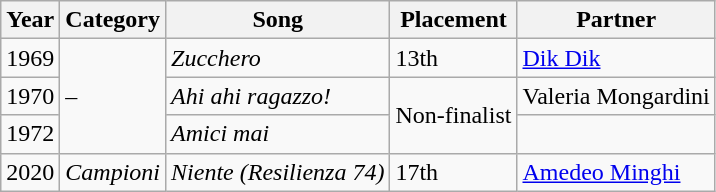<table class="wikitable">
<tr>
<th>Year</th>
<th>Category</th>
<th>Song</th>
<th>Placement</th>
<th>Partner</th>
</tr>
<tr>
<td>1969</td>
<td rowspan="3">–</td>
<td><em>Zucchero</em></td>
<td>13th</td>
<td><a href='#'>Dik Dik</a></td>
</tr>
<tr>
<td>1970</td>
<td><em>Ahi ahi ragazzo!</em></td>
<td rowspan="2">Non-finalist</td>
<td>Valeria Mongardini</td>
</tr>
<tr>
<td>1972</td>
<td><em>Amici mai</em></td>
<td></td>
</tr>
<tr>
<td>2020</td>
<td><em>Campioni</em></td>
<td><em>Niente (Resilienza 74)</em></td>
<td>17th</td>
<td><a href='#'>Amedeo Minghi</a></td>
</tr>
</table>
